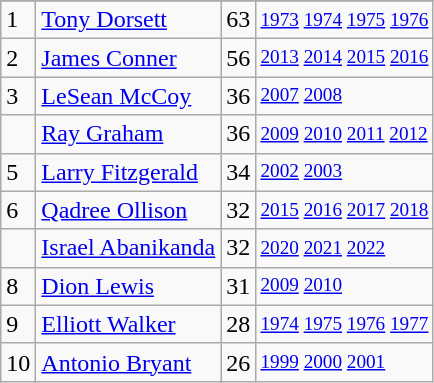<table class="wikitable">
<tr>
</tr>
<tr>
<td>1</td>
<td><a href='#'>Tony Dorsett</a></td>
<td>63</td>
<td style="font-size:80%;"><a href='#'>1973</a> <a href='#'>1974</a> <a href='#'>1975</a> <a href='#'>1976</a></td>
</tr>
<tr>
<td>2</td>
<td><a href='#'>James Conner</a></td>
<td>56</td>
<td style="font-size:80%;"><a href='#'>2013</a> <a href='#'>2014</a> <a href='#'>2015</a> <a href='#'>2016</a></td>
</tr>
<tr>
<td>3</td>
<td><a href='#'>LeSean McCoy</a></td>
<td>36</td>
<td style="font-size:80%;"><a href='#'>2007</a> <a href='#'>2008</a></td>
</tr>
<tr>
<td></td>
<td><a href='#'>Ray Graham</a></td>
<td>36</td>
<td style="font-size:80%;"><a href='#'>2009</a> <a href='#'>2010</a> <a href='#'>2011</a> <a href='#'>2012</a></td>
</tr>
<tr>
<td>5</td>
<td><a href='#'>Larry Fitzgerald</a></td>
<td>34</td>
<td style="font-size:80%;"><a href='#'>2002</a> <a href='#'>2003</a></td>
</tr>
<tr>
<td>6</td>
<td><a href='#'>Qadree Ollison</a></td>
<td>32</td>
<td style="font-size:80%;"><a href='#'>2015</a> <a href='#'>2016</a> <a href='#'>2017</a> <a href='#'>2018</a></td>
</tr>
<tr>
<td></td>
<td><a href='#'>Israel Abanikanda</a></td>
<td>32</td>
<td style="font-size:80%;"><a href='#'>2020</a> <a href='#'>2021</a> <a href='#'>2022</a></td>
</tr>
<tr>
<td>8</td>
<td><a href='#'>Dion Lewis</a></td>
<td>31</td>
<td style="font-size:80%;"><a href='#'>2009</a> <a href='#'>2010</a></td>
</tr>
<tr>
<td>9</td>
<td><a href='#'>Elliott Walker</a></td>
<td>28</td>
<td style="font-size:80%;"><a href='#'>1974</a> <a href='#'>1975</a> <a href='#'>1976</a> <a href='#'>1977</a></td>
</tr>
<tr>
<td>10</td>
<td><a href='#'>Antonio Bryant</a></td>
<td>26</td>
<td style="font-size:80%;"><a href='#'>1999</a> <a href='#'>2000</a> <a href='#'>2001</a></td>
</tr>
</table>
